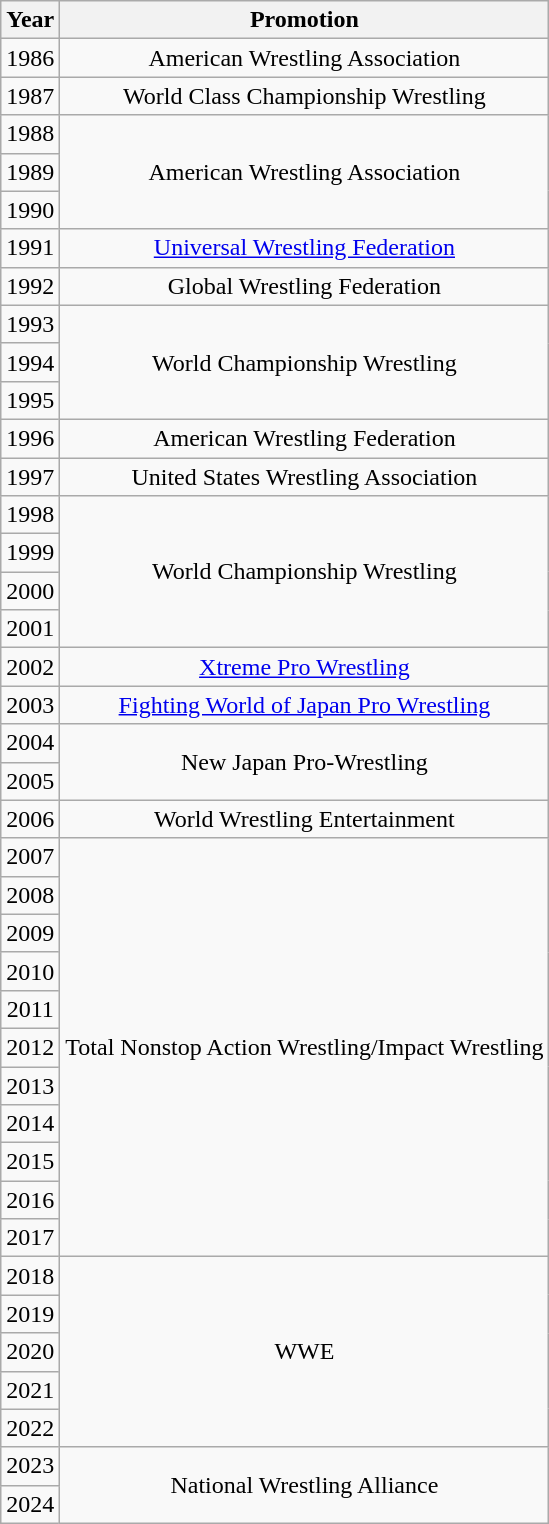<table class="wikitable sortable" style="text-align: center">
<tr>
<th>Year</th>
<th>Promotion</th>
</tr>
<tr>
<td>1986</td>
<td>American Wrestling Association</td>
</tr>
<tr>
<td>1987</td>
<td>World Class Championship Wrestling</td>
</tr>
<tr>
<td>1988</td>
<td rowspan=3>American Wrestling Association</td>
</tr>
<tr>
<td>1989</td>
</tr>
<tr>
<td>1990</td>
</tr>
<tr>
<td>1991</td>
<td><a href='#'>Universal Wrestling Federation</a></td>
</tr>
<tr>
<td>1992</td>
<td>Global Wrestling Federation</td>
</tr>
<tr>
<td>1993</td>
<td rowspan=3>World Championship Wrestling</td>
</tr>
<tr>
<td>1994</td>
</tr>
<tr>
<td>1995</td>
</tr>
<tr>
<td>1996</td>
<td>American Wrestling Federation</td>
</tr>
<tr>
<td>1997</td>
<td>United States Wrestling Association</td>
</tr>
<tr>
<td>1998</td>
<td rowspan=4>World Championship Wrestling</td>
</tr>
<tr>
<td>1999</td>
</tr>
<tr>
<td>2000</td>
</tr>
<tr>
<td>2001</td>
</tr>
<tr>
<td>2002</td>
<td><a href='#'>Xtreme Pro Wrestling</a></td>
</tr>
<tr>
<td>2003</td>
<td><a href='#'>Fighting World of Japan Pro Wrestling</a></td>
</tr>
<tr>
<td>2004</td>
<td rowspan=2>New Japan Pro-Wrestling</td>
</tr>
<tr>
<td>2005</td>
</tr>
<tr>
<td>2006</td>
<td>World Wrestling Entertainment</td>
</tr>
<tr>
<td>2007</td>
<td rowspan=11>Total Nonstop Action Wrestling/Impact Wrestling</td>
</tr>
<tr>
<td>2008</td>
</tr>
<tr>
<td>2009</td>
</tr>
<tr>
<td>2010</td>
</tr>
<tr>
<td>2011</td>
</tr>
<tr>
<td>2012</td>
</tr>
<tr>
<td>2013</td>
</tr>
<tr>
<td>2014</td>
</tr>
<tr>
<td>2015</td>
</tr>
<tr>
<td>2016</td>
</tr>
<tr>
<td>2017</td>
</tr>
<tr>
<td>2018</td>
<td rowspan="5">WWE</td>
</tr>
<tr>
<td>2019</td>
</tr>
<tr>
<td>2020</td>
</tr>
<tr>
<td>2021</td>
</tr>
<tr>
<td>2022</td>
</tr>
<tr>
<td>2023</td>
<td rowspan="2">National Wrestling Alliance</td>
</tr>
<tr>
<td>2024</td>
</tr>
</table>
